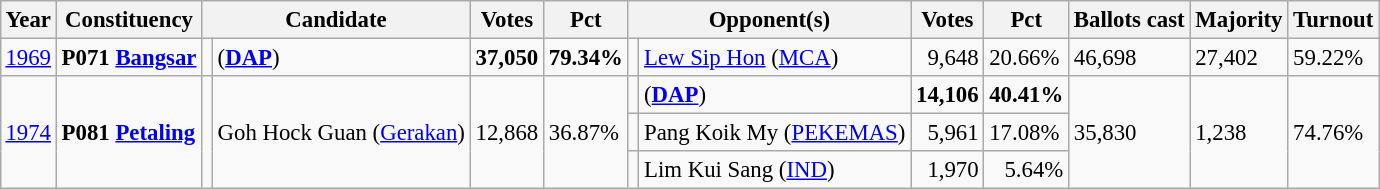<table class="wikitable" style="margin:0.5em ; font-size:95%">
<tr>
<th>Year</th>
<th>Constituency</th>
<th colspan=2>Candidate</th>
<th>Votes</th>
<th>Pct</th>
<th colspan=2>Opponent(s)</th>
<th>Votes</th>
<th>Pct</th>
<th>Ballots cast</th>
<th>Majority</th>
<th>Turnout</th>
</tr>
<tr>
<td><a href='#'>1969</a></td>
<td><strong>P071 <a href='#'>Bangsar</a></strong></td>
<td></td>
<td> (<a href='#'><strong>DAP</strong></a>)</td>
<td align="right"><strong>37,050</strong></td>
<td><strong>79.34%</strong></td>
<td></td>
<td><a href='#'>Lew Sip Hon</a> (<a href='#'>MCA</a>)</td>
<td align="right">9,648</td>
<td>20.66%</td>
<td>46,698</td>
<td>27,402</td>
<td>59.22%</td>
</tr>
<tr>
<td rowspan=3><a href='#'>1974</a></td>
<td rowspan=3><strong>P081 <a href='#'>Petaling</a></strong></td>
<td rowspan=3 ></td>
<td rowspan=3>Goh Hock Guan (<a href='#'>Gerakan</a>)</td>
<td rowspan=3 align="right">12,868</td>
<td rowspan=3>36.87%</td>
<td></td>
<td> (<a href='#'><strong>DAP</strong></a>)</td>
<td align="right"><strong>14,106</strong></td>
<td><strong>40.41%</strong></td>
<td rowspan=3>35,830</td>
<td rowspan=3>1,238</td>
<td rowspan=3>74.76%</td>
</tr>
<tr>
<td></td>
<td>Pang Koik My (<a href='#'>PEKEMAS</a>)</td>
<td align="right">5,961</td>
<td>17.08%</td>
</tr>
<tr>
<td></td>
<td>Lim Kui Sang (<a href='#'>IND</a>)</td>
<td align="right">1,970</td>
<td align="right">5.64%</td>
</tr>
</table>
